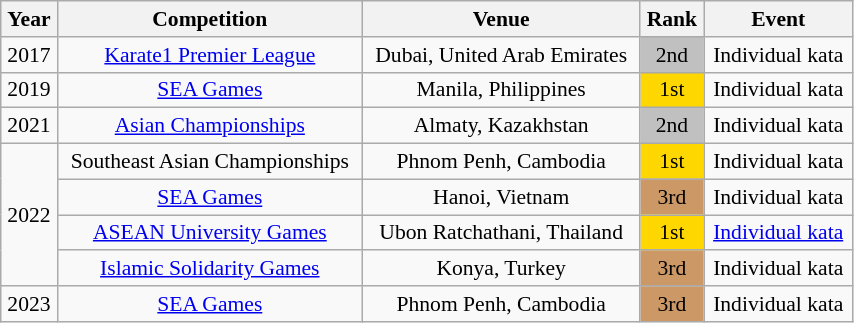<table class="wikitable sortable" width=45% style="font-size:90%; text-align:center;">
<tr>
<th>Year</th>
<th>Competition</th>
<th>Venue</th>
<th>Rank</th>
<th>Event</th>
</tr>
<tr>
<td>2017</td>
<td><a href='#'>Karate1 Premier League</a></td>
<td>Dubai, United Arab Emirates</td>
<td bgcolor="silver">2nd</td>
<td>Individual kata</td>
</tr>
<tr>
<td>2019</td>
<td><a href='#'>SEA Games</a></td>
<td>Manila, Philippines</td>
<td bgcolor="gold">1st</td>
<td>Individual kata</td>
</tr>
<tr>
<td>2021</td>
<td><a href='#'>Asian Championships</a></td>
<td>Almaty, Kazakhstan</td>
<td bgcolor="silver">2nd</td>
<td>Individual kata</td>
</tr>
<tr>
<td rowspan=4>2022</td>
<td>Southeast Asian Championships</td>
<td>Phnom Penh, Cambodia</td>
<td bgcolor="gold">1st</td>
<td>Individual kata</td>
</tr>
<tr>
<td><a href='#'>SEA Games</a></td>
<td>Hanoi, Vietnam</td>
<td bgcolor="cc9966">3rd</td>
<td>Individual kata</td>
</tr>
<tr>
<td><a href='#'>ASEAN University Games</a></td>
<td>Ubon Ratchathani, Thailand</td>
<td bgcolor="gold">1st</td>
<td><a href='#'>Individual kata</a></td>
</tr>
<tr>
<td><a href='#'>Islamic Solidarity Games</a></td>
<td>Konya, Turkey</td>
<td bgcolor="cc9966">3rd</td>
<td>Individual kata</td>
</tr>
<tr>
<td>2023</td>
<td><a href='#'>SEA Games</a></td>
<td>Phnom Penh, Cambodia</td>
<td bgcolor="cc9966">3rd</td>
<td>Individual kata</td>
</tr>
</table>
